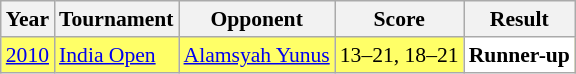<table class="sortable wikitable" style="font-size: 90%;">
<tr>
<th>Year</th>
<th>Tournament</th>
<th>Opponent</th>
<th>Score</th>
<th>Result</th>
</tr>
<tr style="background:#FFFF67">
<td align="center"><a href='#'>2010</a></td>
<td align="left"><a href='#'>India Open</a></td>
<td align="left"> <a href='#'>Alamsyah Yunus</a></td>
<td align="left">13–21, 18–21</td>
<td style="text-align:left; background:white"> <strong>Runner-up</strong></td>
</tr>
</table>
